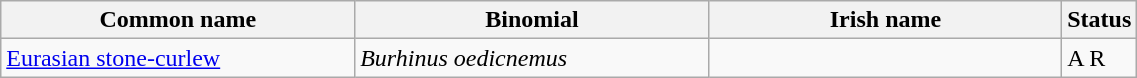<table width=60% class="wikitable">
<tr>
<th width=32%>Common name</th>
<th width=32%>Binomial</th>
<th width=32%>Irish name</th>
<th width=4%>Status</th>
</tr>
<tr>
<td><a href='#'>Eurasian stone-curlew</a></td>
<td><em>Burhinus oedicnemus</em></td>
<td></td>
<td>A R</td>
</tr>
</table>
